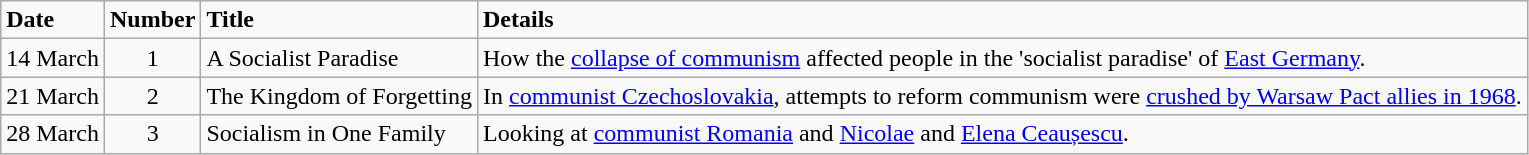<table class="wikitable" border="1">
<tr>
<td><strong>Date</strong></td>
<td><strong>Number</strong></td>
<td><strong>Title</strong></td>
<td><strong>Details</strong></td>
</tr>
<tr>
<td>14 March</td>
<td align=center>1</td>
<td>A Socialist Paradise</td>
<td>How the <a href='#'>collapse of communism</a> affected people in the 'socialist paradise' of <a href='#'>East Germany</a>.</td>
</tr>
<tr>
<td>21 March</td>
<td align=center>2</td>
<td>The Kingdom of Forgetting</td>
<td>In <a href='#'>communist Czechoslovakia</a>, attempts to reform communism were <a href='#'>crushed by Warsaw Pact allies in 1968</a>.</td>
</tr>
<tr>
<td>28 March</td>
<td align=center>3</td>
<td>Socialism in One Family</td>
<td>Looking at <a href='#'>communist Romania</a> and <a href='#'>Nicolae</a> and <a href='#'>Elena Ceaușescu</a>.</td>
</tr>
</table>
